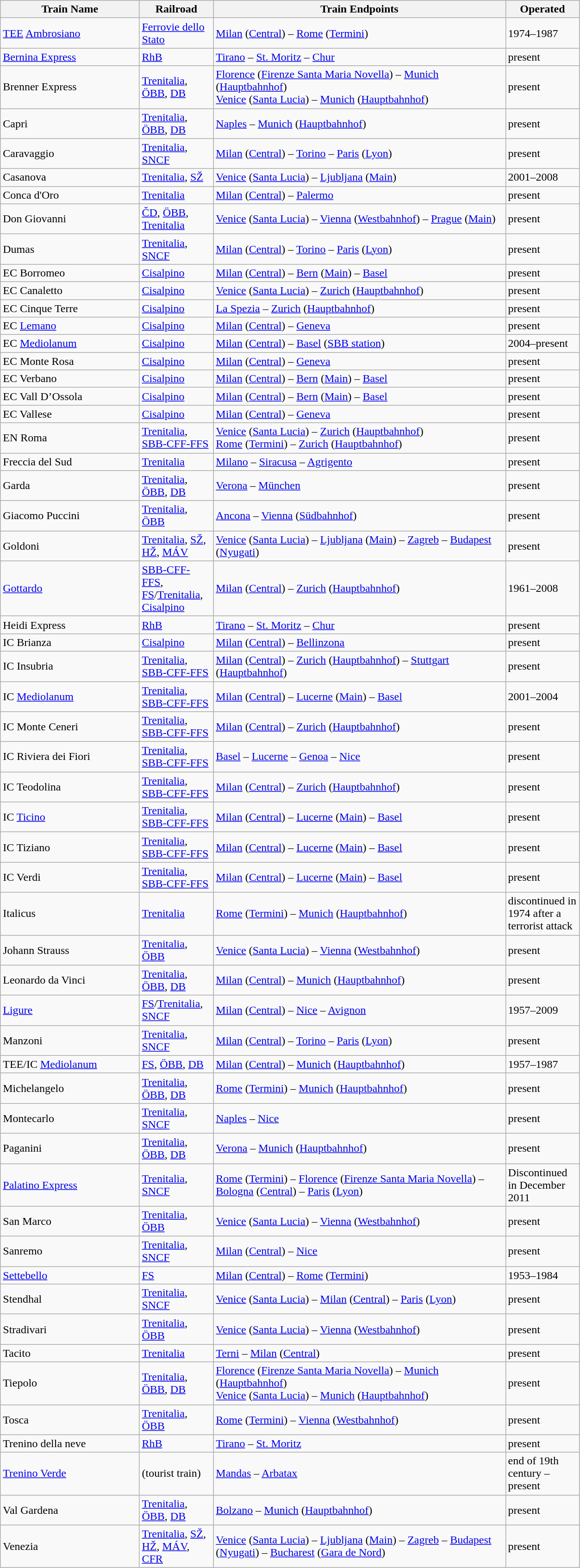<table class="wikitable" width="835px">
<tr>
<th width="200px">Train Name</th>
<th width="100px">Railroad</th>
<th width="435px">Train Endpoints</th>
<th width="100px">Operated</th>
</tr>
<tr>
<td><a href='#'>TEE</a> <a href='#'>Ambrosiano</a></td>
<td><a href='#'>Ferrovie dello Stato</a></td>
<td><a href='#'>Milan</a> (<a href='#'>Central</a>) – <a href='#'>Rome</a> (<a href='#'>Termini</a>)</td>
<td>1974–1987</td>
</tr>
<tr>
<td><a href='#'>Bernina Express</a></td>
<td><a href='#'>RhB</a></td>
<td><a href='#'>Tirano</a> – <a href='#'>St. Moritz</a> – <a href='#'>Chur</a></td>
<td>present</td>
</tr>
<tr>
<td>Brenner Express</td>
<td><a href='#'>Trenitalia</a>, <a href='#'>ÖBB</a>, <a href='#'>DB</a></td>
<td><a href='#'>Florence</a> (<a href='#'>Firenze Santa Maria Novella</a>) – <a href='#'>Munich</a> (<a href='#'>Hauptbahnhof</a>)<br><a href='#'>Venice</a> (<a href='#'>Santa Lucia</a>) – <a href='#'>Munich</a> (<a href='#'>Hauptbahnhof</a>)</td>
<td>present</td>
</tr>
<tr>
<td>Capri</td>
<td><a href='#'>Trenitalia</a>, <a href='#'>ÖBB</a>, <a href='#'>DB</a></td>
<td><a href='#'>Naples</a> – <a href='#'>Munich</a> (<a href='#'>Hauptbahnhof</a>)</td>
<td>present</td>
</tr>
<tr>
<td>Caravaggio</td>
<td><a href='#'>Trenitalia</a>, <a href='#'>SNCF</a></td>
<td><a href='#'>Milan</a> (<a href='#'>Central</a>) – <a href='#'>Torino</a> – <a href='#'>Paris</a> (<a href='#'>Lyon</a>)</td>
<td>present</td>
</tr>
<tr>
<td>Casanova</td>
<td><a href='#'>Trenitalia</a>, <a href='#'>SŽ</a></td>
<td><a href='#'>Venice</a> (<a href='#'>Santa Lucia</a>) – <a href='#'>Ljubljana</a> (<a href='#'>Main</a>)</td>
<td>2001–2008</td>
</tr>
<tr>
<td>Conca d'Oro</td>
<td><a href='#'>Trenitalia</a></td>
<td><a href='#'>Milan</a> (<a href='#'>Central</a>) – <a href='#'>Palermo</a></td>
<td>present</td>
</tr>
<tr>
<td>Don Giovanni</td>
<td><a href='#'>ČD</a>, <a href='#'>ÖBB</a>, <a href='#'>Trenitalia</a></td>
<td><a href='#'>Venice</a> (<a href='#'>Santa Lucia</a>) – <a href='#'>Vienna</a> (<a href='#'>Westbahnhof</a>) – <a href='#'>Prague</a> (<a href='#'>Main</a>)</td>
<td>present</td>
</tr>
<tr>
<td>Dumas</td>
<td><a href='#'>Trenitalia</a>, <a href='#'>SNCF</a></td>
<td><a href='#'>Milan</a> (<a href='#'>Central</a>) – <a href='#'>Torino</a> – <a href='#'>Paris</a> (<a href='#'>Lyon</a>)</td>
<td>present</td>
</tr>
<tr>
<td>EC Borromeo</td>
<td><a href='#'>Cisalpino</a></td>
<td><a href='#'>Milan</a> (<a href='#'>Central</a>) – <a href='#'>Bern</a> (<a href='#'>Main</a>) – <a href='#'>Basel</a></td>
<td>present</td>
</tr>
<tr>
<td>EC Canaletto</td>
<td><a href='#'>Cisalpino</a></td>
<td><a href='#'>Venice</a> (<a href='#'>Santa Lucia</a>) – <a href='#'>Zurich</a> (<a href='#'>Hauptbahnhof</a>)</td>
<td>present</td>
</tr>
<tr>
<td>EC Cinque Terre</td>
<td><a href='#'>Cisalpino</a></td>
<td><a href='#'>La Spezia</a> – <a href='#'>Zurich</a> (<a href='#'>Hauptbahnhof</a>)</td>
<td>present</td>
</tr>
<tr>
<td>EC <a href='#'>Lemano</a></td>
<td><a href='#'>Cisalpino</a></td>
<td><a href='#'>Milan</a> (<a href='#'>Central</a>) – <a href='#'>Geneva</a></td>
<td>present</td>
</tr>
<tr>
<td>EC <a href='#'>Mediolanum</a></td>
<td><a href='#'>Cisalpino</a></td>
<td><a href='#'>Milan</a> (<a href='#'>Central</a>) – <a href='#'>Basel</a> (<a href='#'>SBB station</a>)</td>
<td>2004–present</td>
</tr>
<tr>
<td>EC Monte Rosa</td>
<td><a href='#'>Cisalpino</a></td>
<td><a href='#'>Milan</a> (<a href='#'>Central</a>) – <a href='#'>Geneva</a></td>
<td>present</td>
</tr>
<tr>
<td>EC Verbano</td>
<td><a href='#'>Cisalpino</a></td>
<td><a href='#'>Milan</a> (<a href='#'>Central</a>) – <a href='#'>Bern</a> (<a href='#'>Main</a>) – <a href='#'>Basel</a></td>
<td>present</td>
</tr>
<tr>
<td>EC Vall D’Ossola</td>
<td><a href='#'>Cisalpino</a></td>
<td><a href='#'>Milan</a> (<a href='#'>Central</a>) – <a href='#'>Bern</a> (<a href='#'>Main</a>) – <a href='#'>Basel</a></td>
<td>present</td>
</tr>
<tr>
<td>EC Vallese</td>
<td><a href='#'>Cisalpino</a></td>
<td><a href='#'>Milan</a> (<a href='#'>Central</a>) – <a href='#'>Geneva</a></td>
<td>present</td>
</tr>
<tr>
<td>EN Roma</td>
<td><a href='#'>Trenitalia</a>, <a href='#'>SBB-CFF-FFS</a></td>
<td><a href='#'>Venice</a> (<a href='#'>Santa Lucia</a>) – <a href='#'>Zurich</a> (<a href='#'>Hauptbahnhof</a>)<br><a href='#'>Rome</a> (<a href='#'>Termini</a>) – <a href='#'>Zurich</a> (<a href='#'>Hauptbahnhof</a>)</td>
<td>present</td>
</tr>
<tr>
<td>Freccia del Sud</td>
<td><a href='#'>Trenitalia</a></td>
<td><a href='#'>Milano</a> – <a href='#'>Siracusa</a> – <a href='#'>Agrigento</a></td>
<td>present</td>
</tr>
<tr>
<td>Garda</td>
<td><a href='#'>Trenitalia</a>, <a href='#'>ÖBB</a>, <a href='#'>DB</a></td>
<td><a href='#'>Verona</a> – <a href='#'>München</a></td>
<td>present</td>
</tr>
<tr>
<td>Giacomo Puccini</td>
<td><a href='#'>Trenitalia</a>, <a href='#'>ÖBB</a></td>
<td><a href='#'>Ancona</a> – <a href='#'>Vienna</a> (<a href='#'>Südbahnhof</a>)</td>
<td>present</td>
</tr>
<tr>
<td>Goldoni</td>
<td><a href='#'>Trenitalia</a>, <a href='#'>SŽ</a>, <a href='#'>HŽ</a>, <a href='#'>MÁV</a></td>
<td><a href='#'>Venice</a> (<a href='#'>Santa Lucia</a>) – <a href='#'>Ljubljana</a> (<a href='#'>Main</a>) – <a href='#'>Zagreb</a> – <a href='#'>Budapest</a> (<a href='#'>Nyugati</a>)</td>
<td>present</td>
</tr>
<tr>
<td><a href='#'>Gottardo</a></td>
<td><a href='#'>SBB-CFF-FFS</a>, <a href='#'>FS</a>/<a href='#'>Trenitalia</a>, <a href='#'>Cisalpino</a></td>
<td><a href='#'>Milan</a> (<a href='#'>Central</a>) – <a href='#'>Zurich</a> (<a href='#'>Hauptbahnhof</a>)</td>
<td>1961–2008</td>
</tr>
<tr>
<td>Heidi Express</td>
<td><a href='#'>RhB</a></td>
<td><a href='#'>Tirano</a> – <a href='#'>St. Moritz</a> – <a href='#'>Chur</a></td>
<td>present</td>
</tr>
<tr>
<td>IC Brianza</td>
<td><a href='#'>Cisalpino</a></td>
<td><a href='#'>Milan</a> (<a href='#'>Central</a>) – <a href='#'>Bellinzona</a></td>
<td>present</td>
</tr>
<tr>
<td>IC Insubria</td>
<td><a href='#'>Trenitalia</a>, <a href='#'>SBB-CFF-FFS</a></td>
<td><a href='#'>Milan</a> (<a href='#'>Central</a>) – <a href='#'>Zurich</a> (<a href='#'>Hauptbahnhof</a>) – <a href='#'>Stuttgart</a> (<a href='#'>Hauptbahnhof</a>)</td>
<td>present</td>
</tr>
<tr>
<td>IC <a href='#'>Mediolanum</a></td>
<td><a href='#'>Trenitalia</a>, <a href='#'>SBB-CFF-FFS</a></td>
<td><a href='#'>Milan</a> (<a href='#'>Central</a>) – <a href='#'>Lucerne</a> (<a href='#'>Main</a>) – <a href='#'>Basel</a></td>
<td>2001–2004</td>
</tr>
<tr>
<td>IC Monte Ceneri</td>
<td><a href='#'>Trenitalia</a>, <a href='#'>SBB-CFF-FFS</a></td>
<td><a href='#'>Milan</a> (<a href='#'>Central</a>) – <a href='#'>Zurich</a> (<a href='#'>Hauptbahnhof</a>)</td>
<td>present</td>
</tr>
<tr>
<td>IC Riviera dei Fiori</td>
<td><a href='#'>Trenitalia</a>, <a href='#'>SBB-CFF-FFS</a></td>
<td><a href='#'>Basel</a> – <a href='#'>Lucerne</a> – <a href='#'>Genoa</a> – <a href='#'>Nice</a></td>
<td>present</td>
</tr>
<tr>
<td>IC Teodolina</td>
<td><a href='#'>Trenitalia</a>, <a href='#'>SBB-CFF-FFS</a></td>
<td><a href='#'>Milan</a> (<a href='#'>Central</a>) – <a href='#'>Zurich</a> (<a href='#'>Hauptbahnhof</a>)</td>
<td>present</td>
</tr>
<tr>
<td>IC <a href='#'>Ticino</a></td>
<td><a href='#'>Trenitalia</a>, <a href='#'>SBB-CFF-FFS</a></td>
<td><a href='#'>Milan</a> (<a href='#'>Central</a>) – <a href='#'>Lucerne</a> (<a href='#'>Main</a>) – <a href='#'>Basel</a></td>
<td>present</td>
</tr>
<tr>
<td>IC Tiziano</td>
<td><a href='#'>Trenitalia</a>, <a href='#'>SBB-CFF-FFS</a></td>
<td><a href='#'>Milan</a> (<a href='#'>Central</a>) – <a href='#'>Lucerne</a> (<a href='#'>Main</a>) – <a href='#'>Basel</a></td>
<td>present</td>
</tr>
<tr>
<td>IC Verdi</td>
<td><a href='#'>Trenitalia</a>, <a href='#'>SBB-CFF-FFS</a></td>
<td><a href='#'>Milan</a> (<a href='#'>Central</a>) – <a href='#'>Lucerne</a> (<a href='#'>Main</a>) – <a href='#'>Basel</a></td>
<td>present</td>
</tr>
<tr>
<td>Italicus</td>
<td><a href='#'>Trenitalia</a></td>
<td><a href='#'>Rome</a> (<a href='#'>Termini</a>) – <a href='#'>Munich</a> (<a href='#'>Hauptbahnhof</a>)</td>
<td>discontinued in 1974 after a terrorist attack</td>
</tr>
<tr>
<td>Johann Strauss</td>
<td><a href='#'>Trenitalia</a>, <a href='#'>ÖBB</a></td>
<td><a href='#'>Venice</a> (<a href='#'>Santa Lucia</a>) – <a href='#'>Vienna</a> (<a href='#'>Westbahnhof</a>)</td>
<td>present</td>
</tr>
<tr>
<td>Leonardo da Vinci</td>
<td><a href='#'>Trenitalia</a>, <a href='#'>ÖBB</a>, <a href='#'>DB</a></td>
<td><a href='#'>Milan</a> (<a href='#'>Central</a>) – <a href='#'>Munich</a> (<a href='#'>Hauptbahnhof</a>)</td>
<td>present</td>
</tr>
<tr>
<td><a href='#'>Ligure</a></td>
<td><a href='#'>FS</a>/<a href='#'>Trenitalia</a>, <a href='#'>SNCF</a></td>
<td><a href='#'>Milan</a> (<a href='#'>Central</a>) – <a href='#'>Nice</a> – <a href='#'>Avignon</a></td>
<td>1957–2009</td>
</tr>
<tr>
<td>Manzoni</td>
<td><a href='#'>Trenitalia</a>, <a href='#'>SNCF</a></td>
<td><a href='#'>Milan</a> (<a href='#'>Central</a>) – <a href='#'>Torino</a> – <a href='#'>Paris</a> (<a href='#'>Lyon</a>)</td>
<td>present</td>
</tr>
<tr>
<td>TEE/IC <a href='#'>Mediolanum</a></td>
<td><a href='#'>FS</a>, <a href='#'>ÖBB</a>, <a href='#'>DB</a></td>
<td><a href='#'>Milan</a> (<a href='#'>Central</a>) – <a href='#'>Munich</a> (<a href='#'>Hauptbahnhof</a>)</td>
<td>1957–1987</td>
</tr>
<tr>
<td>Michelangelo</td>
<td><a href='#'>Trenitalia</a>, <a href='#'>ÖBB</a>, <a href='#'>DB</a></td>
<td><a href='#'>Rome</a> (<a href='#'>Termini</a>) – <a href='#'>Munich</a> (<a href='#'>Hauptbahnhof</a>)</td>
<td>present</td>
</tr>
<tr>
<td>Montecarlo</td>
<td><a href='#'>Trenitalia</a>, <a href='#'>SNCF</a></td>
<td><a href='#'>Naples</a> – <a href='#'>Nice</a></td>
<td>present</td>
</tr>
<tr>
<td>Paganini</td>
<td><a href='#'>Trenitalia</a>, <a href='#'>ÖBB</a>, <a href='#'>DB</a></td>
<td><a href='#'>Verona</a> – <a href='#'>Munich</a> (<a href='#'>Hauptbahnhof</a>)</td>
<td>present</td>
</tr>
<tr>
<td><a href='#'>Palatino Express</a></td>
<td><a href='#'>Trenitalia</a>, <a href='#'>SNCF</a></td>
<td><a href='#'>Rome</a> (<a href='#'>Termini</a>) – <a href='#'>Florence</a> (<a href='#'>Firenze Santa Maria Novella</a>) – <a href='#'>Bologna</a> (<a href='#'>Central</a>) – <a href='#'>Paris</a> (<a href='#'>Lyon</a>)</td>
<td>Discontinued in December 2011</td>
</tr>
<tr>
<td>San Marco</td>
<td><a href='#'>Trenitalia</a>, <a href='#'>ÖBB</a></td>
<td><a href='#'>Venice</a> (<a href='#'>Santa Lucia</a>) – <a href='#'>Vienna</a> (<a href='#'>Westbahnhof</a>)</td>
<td>present</td>
</tr>
<tr>
<td>Sanremo</td>
<td><a href='#'>Trenitalia</a>, <a href='#'>SNCF</a></td>
<td><a href='#'>Milan</a> (<a href='#'>Central</a>) – <a href='#'>Nice</a></td>
<td>present</td>
</tr>
<tr>
<td><a href='#'>Settebello</a></td>
<td><a href='#'>FS</a></td>
<td><a href='#'>Milan</a> (<a href='#'>Central</a>) – <a href='#'>Rome</a> (<a href='#'>Termini</a>)</td>
<td>1953–1984</td>
</tr>
<tr>
<td>Stendhal</td>
<td><a href='#'>Trenitalia</a>, <a href='#'>SNCF</a></td>
<td><a href='#'>Venice</a> (<a href='#'>Santa Lucia</a>) – <a href='#'>Milan</a> (<a href='#'>Central</a>) – <a href='#'>Paris</a> (<a href='#'>Lyon</a>)</td>
<td>present</td>
</tr>
<tr>
<td>Stradivari</td>
<td><a href='#'>Trenitalia</a>, <a href='#'>ÖBB</a></td>
<td><a href='#'>Venice</a> (<a href='#'>Santa Lucia</a>) – <a href='#'>Vienna</a> (<a href='#'>Westbahnhof</a>)</td>
<td>present</td>
</tr>
<tr>
<td>Tacito</td>
<td><a href='#'>Trenitalia</a></td>
<td><a href='#'>Terni</a> – <a href='#'>Milan</a> (<a href='#'>Central</a>)</td>
<td>present</td>
</tr>
<tr>
<td>Tiepolo</td>
<td><a href='#'>Trenitalia</a>, <a href='#'>ÖBB</a>, <a href='#'>DB</a></td>
<td><a href='#'>Florence</a> (<a href='#'>Firenze Santa Maria Novella</a>) – <a href='#'>Munich</a> (<a href='#'>Hauptbahnhof</a>)<br><a href='#'>Venice</a> (<a href='#'>Santa Lucia</a>) – <a href='#'>Munich</a> (<a href='#'>Hauptbahnhof</a>)</td>
<td>present</td>
</tr>
<tr>
<td>Tosca</td>
<td><a href='#'>Trenitalia</a>, <a href='#'>ÖBB</a></td>
<td><a href='#'>Rome</a> (<a href='#'>Termini</a>) – <a href='#'>Vienna</a> (<a href='#'>Westbahnhof</a>)</td>
<td>present</td>
</tr>
<tr>
<td>Trenino della neve</td>
<td><a href='#'>RhB</a></td>
<td><a href='#'>Tirano</a> – <a href='#'>St. Moritz</a></td>
<td>present</td>
</tr>
<tr>
<td><a href='#'>Trenino Verde</a></td>
<td>(tourist train)</td>
<td><a href='#'>Mandas</a> – <a href='#'>Arbatax</a></td>
<td>end of 19th century – present</td>
</tr>
<tr>
<td>Val Gardena</td>
<td><a href='#'>Trenitalia</a>, <a href='#'>ÖBB</a>, <a href='#'>DB</a></td>
<td><a href='#'>Bolzano</a> – <a href='#'>Munich</a> (<a href='#'>Hauptbahnhof</a>)</td>
<td>present</td>
</tr>
<tr>
<td>Venezia</td>
<td><a href='#'>Trenitalia</a>, <a href='#'>SŽ</a>, <a href='#'>HŽ</a>, <a href='#'>MÁV</a>, <a href='#'>CFR</a></td>
<td><a href='#'>Venice</a> (<a href='#'>Santa Lucia</a>) – <a href='#'>Ljubljana</a> (<a href='#'>Main</a>) – <a href='#'>Zagreb</a> – <a href='#'>Budapest</a> (<a href='#'>Nyugati</a>) – <a href='#'>Bucharest</a> (<a href='#'>Gara de Nord</a>)</td>
<td>present</td>
</tr>
</table>
